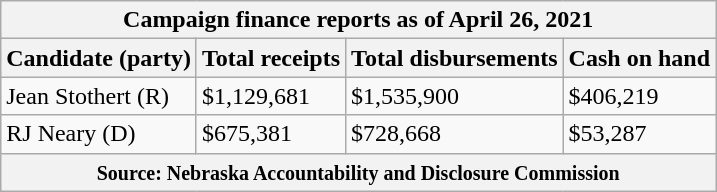<table class="wikitable sortable">
<tr>
<th colspan=4>Campaign finance reports as of April 26, 2021</th>
</tr>
<tr style="text-align:center;">
<th>Candidate (party)</th>
<th>Total receipts</th>
<th>Total disbursements</th>
<th>Cash on hand</th>
</tr>
<tr>
<td>Jean Stothert (R)</td>
<td>$1,129,681</td>
<td>$1,535,900</td>
<td>$406,219</td>
</tr>
<tr>
<td>RJ Neary (D)</td>
<td>$675,381</td>
<td>$728,668</td>
<td>$53,287</td>
</tr>
<tr>
<th colspan="4"><small>Source: Nebraska Accountability and Disclosure Commission</small></th>
</tr>
</table>
